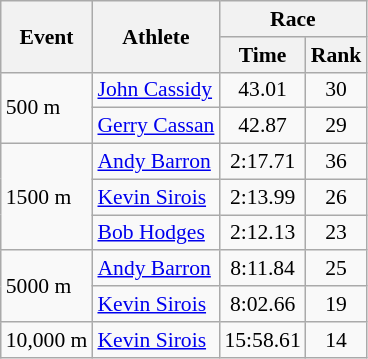<table class="wikitable" border="1" style="font-size:90%">
<tr>
<th rowspan=2>Event</th>
<th rowspan=2>Athlete</th>
<th colspan=2>Race</th>
</tr>
<tr>
<th>Time</th>
<th>Rank</th>
</tr>
<tr>
<td rowspan=2>500 m</td>
<td><a href='#'>John Cassidy</a></td>
<td align=center>43.01</td>
<td align=center>30</td>
</tr>
<tr>
<td><a href='#'>Gerry Cassan</a></td>
<td align=center>42.87</td>
<td align=center>29</td>
</tr>
<tr>
<td rowspan=3>1500 m</td>
<td><a href='#'>Andy Barron</a></td>
<td align=center>2:17.71</td>
<td align=center>36</td>
</tr>
<tr>
<td><a href='#'>Kevin Sirois</a></td>
<td align=center>2:13.99</td>
<td align=center>26</td>
</tr>
<tr>
<td><a href='#'>Bob Hodges</a></td>
<td align=center>2:12.13</td>
<td align=center>23</td>
</tr>
<tr>
<td rowspan=2>5000 m</td>
<td><a href='#'>Andy Barron</a></td>
<td align=center>8:11.84</td>
<td align=center>25</td>
</tr>
<tr>
<td><a href='#'>Kevin Sirois</a></td>
<td align=center>8:02.66</td>
<td align=center>19</td>
</tr>
<tr>
<td>10,000 m</td>
<td><a href='#'>Kevin Sirois</a></td>
<td align=center>15:58.61</td>
<td align=center>14</td>
</tr>
</table>
